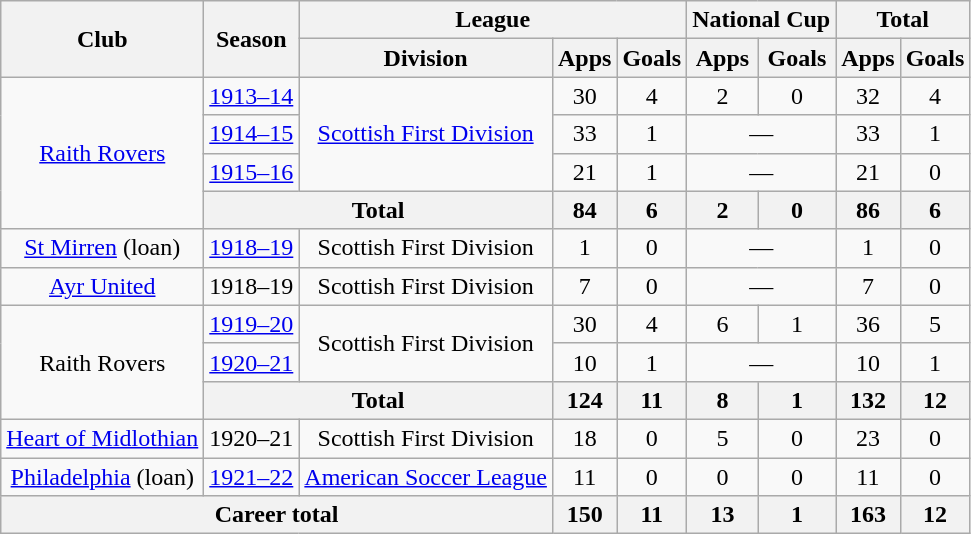<table class="wikitable" style="text-align: center;">
<tr>
<th rowspan="2">Club</th>
<th rowspan="2">Season</th>
<th colspan="3">League</th>
<th colspan="2">National Cup</th>
<th colspan="2">Total</th>
</tr>
<tr>
<th>Division</th>
<th>Apps</th>
<th>Goals</th>
<th>Apps</th>
<th>Goals</th>
<th>Apps</th>
<th>Goals</th>
</tr>
<tr>
<td rowspan="4"><a href='#'>Raith Rovers</a></td>
<td><a href='#'>1913–14</a></td>
<td rowspan="3"><a href='#'>Scottish First Division</a></td>
<td>30</td>
<td>4</td>
<td>2</td>
<td>0</td>
<td>32</td>
<td>4</td>
</tr>
<tr>
<td><a href='#'>1914–15</a></td>
<td>33</td>
<td>1</td>
<td colspan="2">—</td>
<td>33</td>
<td>1</td>
</tr>
<tr>
<td><a href='#'>1915–16</a></td>
<td>21</td>
<td>1</td>
<td colspan="2">—</td>
<td>21</td>
<td>0</td>
</tr>
<tr>
<th colspan="2">Total</th>
<th>84</th>
<th>6</th>
<th>2</th>
<th>0</th>
<th>86</th>
<th>6</th>
</tr>
<tr>
<td><a href='#'>St Mirren</a> (loan)</td>
<td><a href='#'>1918–19</a></td>
<td>Scottish First Division</td>
<td>1</td>
<td>0</td>
<td colspan="2">—</td>
<td>1</td>
<td>0</td>
</tr>
<tr>
<td><a href='#'>Ayr United</a></td>
<td>1918–19</td>
<td>Scottish First Division</td>
<td>7</td>
<td>0</td>
<td colspan="2">—</td>
<td>7</td>
<td>0</td>
</tr>
<tr>
<td rowspan="3">Raith Rovers</td>
<td><a href='#'>1919–20</a></td>
<td rowspan="2">Scottish First Division</td>
<td>30</td>
<td>4</td>
<td>6</td>
<td>1</td>
<td>36</td>
<td>5</td>
</tr>
<tr>
<td><a href='#'>1920–21</a></td>
<td>10</td>
<td>1</td>
<td colspan="2">—</td>
<td>10</td>
<td>1</td>
</tr>
<tr>
<th colspan="2">Total</th>
<th>124</th>
<th>11</th>
<th>8</th>
<th>1</th>
<th>132</th>
<th>12</th>
</tr>
<tr>
<td><a href='#'>Heart of Midlothian</a></td>
<td>1920–21</td>
<td>Scottish First Division</td>
<td>18</td>
<td>0</td>
<td>5</td>
<td>0</td>
<td>23</td>
<td>0</td>
</tr>
<tr>
<td><a href='#'>Philadelphia</a> (loan)</td>
<td><a href='#'>1921–22</a></td>
<td><a href='#'>American Soccer League</a></td>
<td>11</td>
<td>0</td>
<td>0</td>
<td>0</td>
<td>11</td>
<td>0</td>
</tr>
<tr>
<th colspan="3">Career total</th>
<th>150</th>
<th>11</th>
<th>13</th>
<th>1</th>
<th>163</th>
<th>12</th>
</tr>
</table>
